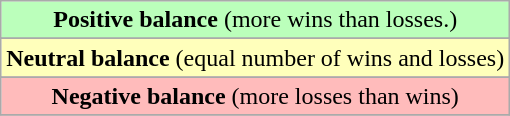<table class="wikitable" style="text-align:center">
<tr bgcolor=#BBFFBB>
<td style="text-align:center;"><strong>Positive balance</strong> (more wins than losses.)</td>
</tr>
<tr>
</tr>
<tr bgcolor=#FFFFBB>
<td style="text-align:center;"><strong>Neutral balance</strong> (equal number of wins and losses)</td>
</tr>
<tr>
</tr>
<tr bgcolor=#FFBBBB>
<td style="text-align:center;"><strong>Negative balance</strong> (more losses than wins)</td>
</tr>
<tr>
</tr>
</table>
